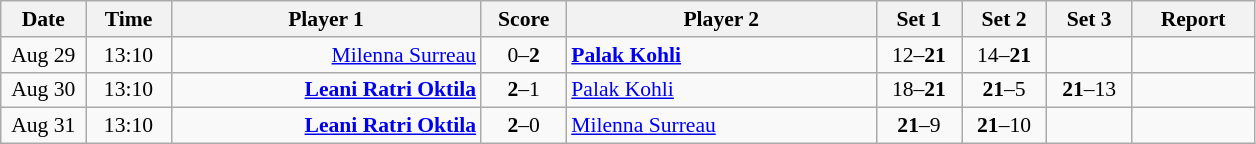<table class="nowrap wikitable" style="font-size:90%; text-align:center">
<tr>
<th width="50">Date</th>
<th width="50">Time</th>
<th width="200">Player 1</th>
<th width="50">Score</th>
<th width="200">Player 2</th>
<th width="50">Set 1</th>
<th width="50">Set 2</th>
<th width="50">Set 3</th>
<th width="75">Report</th>
</tr>
<tr>
<td>Aug 29</td>
<td>13:10</td>
<td align="right"><a href='#'>Milenna Surreau</a> </td>
<td>0–<strong>2</strong></td>
<td align="left"> <strong><a href='#'>Palak Kohli</a></strong></td>
<td>12–<strong>21</strong></td>
<td>14–<strong>21</strong></td>
<td></td>
</tr>
<tr>
<td>Aug 30</td>
<td>13:10</td>
<td align="right"><strong><a href='#'>Leani Ratri Oktila</a> </strong></td>
<td><strong>2</strong>–1</td>
<td align="left"> <a href='#'>Palak Kohli</a></td>
<td>18–<strong>21</strong></td>
<td><strong>21</strong>–5</td>
<td><strong>21</strong>–13</td>
<td></td>
</tr>
<tr>
<td>Aug 31</td>
<td>13:10</td>
<td align="right"><strong><a href='#'>Leani Ratri Oktila</a> </strong></td>
<td><strong>2</strong>–0</td>
<td align="left"> <a href='#'>Milenna Surreau</a></td>
<td><strong>21</strong>–9</td>
<td><strong>21</strong>–10</td>
<td></td>
<td></td>
</tr>
</table>
